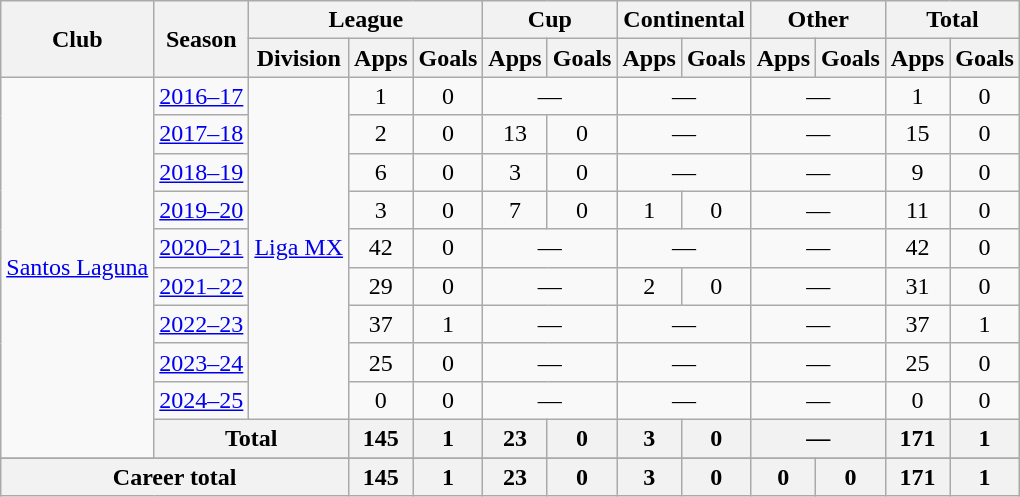<table class="wikitable" style="text-align:center">
<tr>
<th rowspan="2">Club</th>
<th rowspan="2">Season</th>
<th colspan="3">League</th>
<th colspan="2">Cup</th>
<th colspan="2">Continental</th>
<th colspan="2">Other</th>
<th colspan="2">Total</th>
</tr>
<tr>
<th>Division</th>
<th>Apps</th>
<th>Goals</th>
<th>Apps</th>
<th>Goals</th>
<th>Apps</th>
<th>Goals</th>
<th>Apps</th>
<th>Goals</th>
<th>Apps</th>
<th>Goals</th>
</tr>
<tr>
<td rowspan="10"><a href='#'>Santos Laguna</a></td>
<td><a href='#'>2016–17</a></td>
<td rowspan="9"><a href='#'>Liga MX</a></td>
<td>1</td>
<td>0</td>
<td colspan=2>—</td>
<td colspan=2>—</td>
<td colspan=2>—</td>
<td>1</td>
<td>0</td>
</tr>
<tr>
<td><a href='#'>2017–18</a></td>
<td>2</td>
<td>0</td>
<td>13</td>
<td>0</td>
<td colspan=2>—</td>
<td colspan=2>—</td>
<td>15</td>
<td>0</td>
</tr>
<tr>
<td><a href='#'>2018–19</a></td>
<td>6</td>
<td>0</td>
<td>3</td>
<td>0</td>
<td colspan=2>—</td>
<td colspan=2>—</td>
<td>9</td>
<td>0</td>
</tr>
<tr>
<td><a href='#'>2019–20</a></td>
<td>3</td>
<td>0</td>
<td>7</td>
<td>0</td>
<td>1</td>
<td>0</td>
<td colspan=2>—</td>
<td>11</td>
<td>0</td>
</tr>
<tr>
<td><a href='#'>2020–21</a></td>
<td>42</td>
<td>0</td>
<td colspan=2>—</td>
<td colspan=2>—</td>
<td colspan=2>—</td>
<td>42</td>
<td>0</td>
</tr>
<tr>
<td><a href='#'>2021–22</a></td>
<td>29</td>
<td>0</td>
<td colspan=2>—</td>
<td>2</td>
<td>0</td>
<td colspan=2>—</td>
<td>31</td>
<td>0</td>
</tr>
<tr>
<td><a href='#'>2022–23</a></td>
<td>37</td>
<td>1</td>
<td colspan=2>—</td>
<td colspan=2>—</td>
<td colspan=2>—</td>
<td>37</td>
<td>1</td>
</tr>
<tr>
<td><a href='#'>2023–24</a></td>
<td>25</td>
<td>0</td>
<td colspan=2>—</td>
<td colspan=2>—</td>
<td colspan=2>—</td>
<td>25</td>
<td>0</td>
</tr>
<tr>
<td><a href='#'>2024–25</a></td>
<td>0</td>
<td>0</td>
<td colspan=2>—</td>
<td colspan=2>—</td>
<td colspan=2>—</td>
<td>0</td>
<td>0</td>
</tr>
<tr>
<th colspan="2">Total</th>
<th>145</th>
<th>1</th>
<th>23</th>
<th>0</th>
<th>3</th>
<th>0</th>
<th colspan="2">—</th>
<th>171</th>
<th>1</th>
</tr>
<tr>
</tr>
<tr>
<th colspan="3">Career total</th>
<th>145</th>
<th>1</th>
<th>23</th>
<th>0</th>
<th>3</th>
<th>0</th>
<th>0</th>
<th>0</th>
<th>171</th>
<th>1</th>
</tr>
</table>
